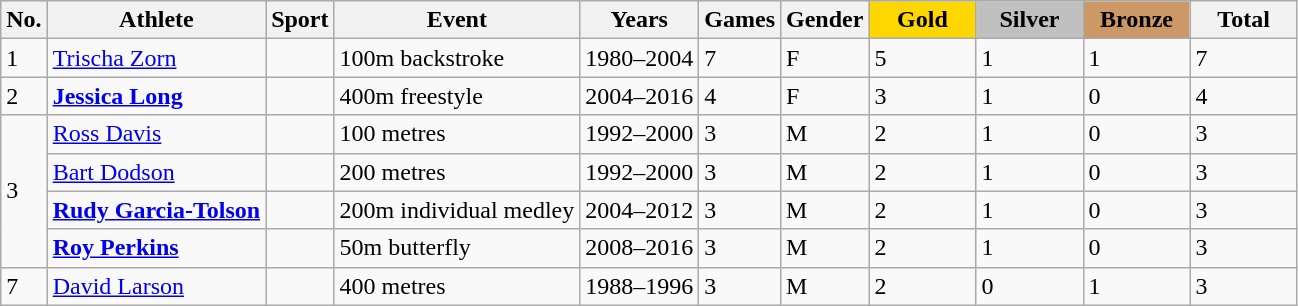<table class="wikitable sortable">
<tr>
<th>No.</th>
<th>Athlete</th>
<th>Sport</th>
<th>Event</th>
<th>Years</th>
<th>Games</th>
<th>Gender</th>
<th style="background:gold; width:4.0em; font-weight:bold;">Gold</th>
<th style="background:silver; width:4.0em; font-weight:bold;">Silver</th>
<th style="background:#c96; width:4.0em; font-weight:bold;">Bronze</th>
<th style="width:4.0em;">Total</th>
</tr>
<tr>
<td>1</td>
<td><a href='#'>Trischa Zorn</a></td>
<td></td>
<td>100m backstroke</td>
<td>1980–2004</td>
<td>7</td>
<td>F</td>
<td>5</td>
<td>1</td>
<td>1</td>
<td>7</td>
</tr>
<tr>
<td>2</td>
<td><strong><a href='#'>Jessica Long</a></strong></td>
<td></td>
<td>400m freestyle</td>
<td>2004–2016</td>
<td>4</td>
<td>F</td>
<td>3</td>
<td>1</td>
<td>0</td>
<td>4</td>
</tr>
<tr>
<td rowspan="4">3</td>
<td><a href='#'>Ross Davis</a></td>
<td></td>
<td>100 metres</td>
<td>1992–2000</td>
<td>3</td>
<td>M</td>
<td>2</td>
<td>1</td>
<td>0</td>
<td>3</td>
</tr>
<tr>
<td><a href='#'>Bart Dodson</a></td>
<td></td>
<td>200 metres</td>
<td>1992–2000</td>
<td>3</td>
<td>M</td>
<td>2</td>
<td>1</td>
<td>0</td>
<td>3</td>
</tr>
<tr>
<td><strong><a href='#'>Rudy Garcia-Tolson</a></strong></td>
<td></td>
<td>200m individual medley</td>
<td>2004–2012</td>
<td>3</td>
<td>M</td>
<td>2</td>
<td>1</td>
<td>0</td>
<td>3</td>
</tr>
<tr>
<td><strong><a href='#'>Roy Perkins</a></strong></td>
<td></td>
<td>50m butterfly</td>
<td>2008–2016</td>
<td>3</td>
<td>M</td>
<td>2</td>
<td>1</td>
<td>0</td>
<td>3</td>
</tr>
<tr>
<td>7</td>
<td><a href='#'>David Larson</a></td>
<td></td>
<td>400 metres</td>
<td>1988–1996</td>
<td>3</td>
<td>M</td>
<td>2</td>
<td>0</td>
<td>1</td>
<td>3</td>
</tr>
</table>
